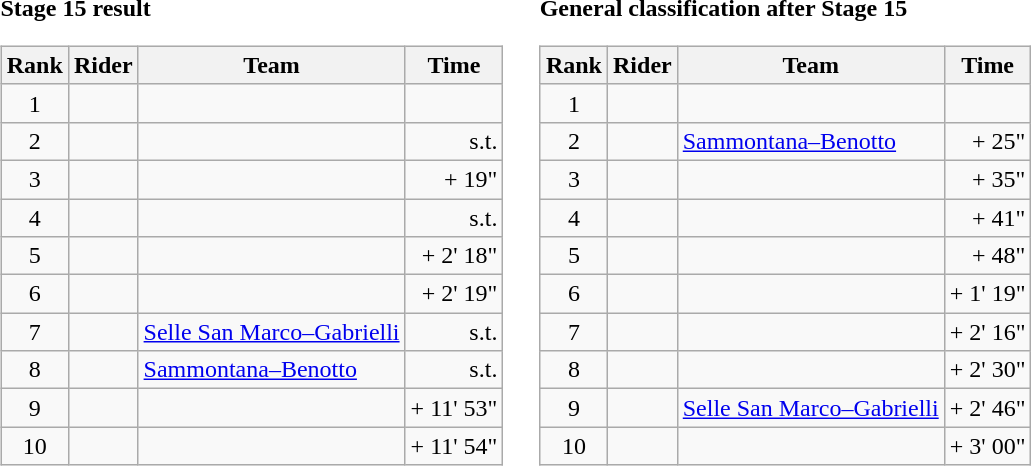<table>
<tr>
<td><strong>Stage 15 result</strong><br><table class="wikitable">
<tr>
<th scope="col">Rank</th>
<th scope="col">Rider</th>
<th scope="col">Team</th>
<th scope="col">Time</th>
</tr>
<tr>
<td style="text-align:center;">1</td>
<td></td>
<td></td>
<td style="text-align:right;"></td>
</tr>
<tr>
<td style="text-align:center;">2</td>
<td></td>
<td></td>
<td style="text-align:right;">s.t.</td>
</tr>
<tr>
<td style="text-align:center;">3</td>
<td></td>
<td></td>
<td style="text-align:right;">+ 19"</td>
</tr>
<tr>
<td style="text-align:center;">4</td>
<td></td>
<td></td>
<td style="text-align:right;">s.t.</td>
</tr>
<tr>
<td style="text-align:center;">5</td>
<td></td>
<td></td>
<td style="text-align:right;">+ 2' 18"</td>
</tr>
<tr>
<td style="text-align:center;">6</td>
<td></td>
<td></td>
<td style="text-align:right;">+ 2' 19"</td>
</tr>
<tr>
<td style="text-align:center;">7</td>
<td></td>
<td><a href='#'>Selle San Marco–Gabrielli</a></td>
<td style="text-align:right;">s.t.</td>
</tr>
<tr>
<td style="text-align:center;">8</td>
<td></td>
<td><a href='#'>Sammontana–Benotto</a></td>
<td style="text-align:right;">s.t.</td>
</tr>
<tr>
<td style="text-align:center;">9</td>
<td></td>
<td></td>
<td style="text-align:right;">+ 11' 53"</td>
</tr>
<tr>
<td style="text-align:center;">10</td>
<td></td>
<td></td>
<td style="text-align:right;">+ 11' 54"</td>
</tr>
</table>
</td>
<td></td>
<td><strong>General classification after Stage 15</strong><br><table class="wikitable">
<tr>
<th scope="col">Rank</th>
<th scope="col">Rider</th>
<th scope="col">Team</th>
<th scope="col">Time</th>
</tr>
<tr>
<td style="text-align:center;">1</td>
<td></td>
<td></td>
<td style="text-align:right;"></td>
</tr>
<tr>
<td style="text-align:center;">2</td>
<td></td>
<td><a href='#'>Sammontana–Benotto</a></td>
<td style="text-align:right;">+ 25"</td>
</tr>
<tr>
<td style="text-align:center;">3</td>
<td></td>
<td></td>
<td style="text-align:right;">+ 35"</td>
</tr>
<tr>
<td style="text-align:center;">4</td>
<td></td>
<td></td>
<td style="text-align:right;">+ 41"</td>
</tr>
<tr>
<td style="text-align:center;">5</td>
<td></td>
<td></td>
<td style="text-align:right;">+ 48"</td>
</tr>
<tr>
<td style="text-align:center;">6</td>
<td></td>
<td></td>
<td style="text-align:right;">+ 1' 19"</td>
</tr>
<tr>
<td style="text-align:center;">7</td>
<td></td>
<td></td>
<td style="text-align:right;">+ 2' 16"</td>
</tr>
<tr>
<td style="text-align:center;">8</td>
<td></td>
<td></td>
<td style="text-align:right;">+ 2' 30"</td>
</tr>
<tr>
<td style="text-align:center;">9</td>
<td></td>
<td><a href='#'>Selle San Marco–Gabrielli</a></td>
<td style="text-align:right;">+ 2' 46"</td>
</tr>
<tr>
<td style="text-align:center;">10</td>
<td></td>
<td></td>
<td style="text-align:right;">+ 3' 00"</td>
</tr>
</table>
</td>
</tr>
</table>
